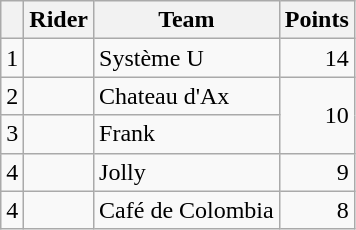<table class="wikitable">
<tr>
<th></th>
<th>Rider</th>
<th>Team</th>
<th>Points</th>
</tr>
<tr>
<td>1</td>
<td> </td>
<td>Système U</td>
<td align=right>14</td>
</tr>
<tr>
<td>2</td>
<td></td>
<td>Chateau d'Ax</td>
<td align=right rowspan="2">10</td>
</tr>
<tr>
<td>3</td>
<td></td>
<td>Frank</td>
</tr>
<tr>
<td>4</td>
<td></td>
<td>Jolly</td>
<td align=right>9</td>
</tr>
<tr>
<td>4</td>
<td> </td>
<td>Café de Colombia</td>
<td align=right>8</td>
</tr>
</table>
